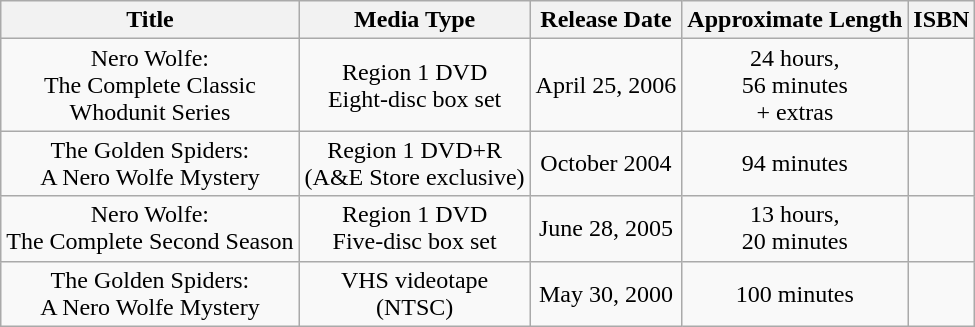<table class="wikitable">
<tr>
<th>Title</th>
<th>Media Type</th>
<th>Release Date</th>
<th>Approximate Length</th>
<th>ISBN</th>
</tr>
<tr>
<td align="center">Nero Wolfe:<br>The Complete Classic<br>Whodunit Series</td>
<td align="center">Region 1 DVD<br>Eight-disc box set</td>
<td align="center">April 25, 2006</td>
<td align="center">24 hours,<br>56 minutes<br>+ extras</td>
<td align="center"></td>
</tr>
<tr>
<td align="center">The Golden Spiders:<br>A Nero Wolfe Mystery</td>
<td align="center">Region 1 DVD+R<br>(A&E Store exclusive)</td>
<td align="center">October 2004</td>
<td align="center">94 minutes</td>
<td align="center"></td>
</tr>
<tr>
<td align="center">Nero Wolfe:<br>The Complete Second Season</td>
<td align="center">Region 1 DVD<br>Five-disc box set</td>
<td align="center">June 28, 2005</td>
<td align="center">13 hours,<br>20 minutes</td>
<td align="center"></td>
</tr>
<tr>
<td align="center">The Golden Spiders:<br>A Nero Wolfe Mystery</td>
<td align="center">VHS videotape<br>(NTSC)</td>
<td align="center">May 30, 2000</td>
<td align="center">100 minutes</td>
<td align="center"></td>
</tr>
</table>
